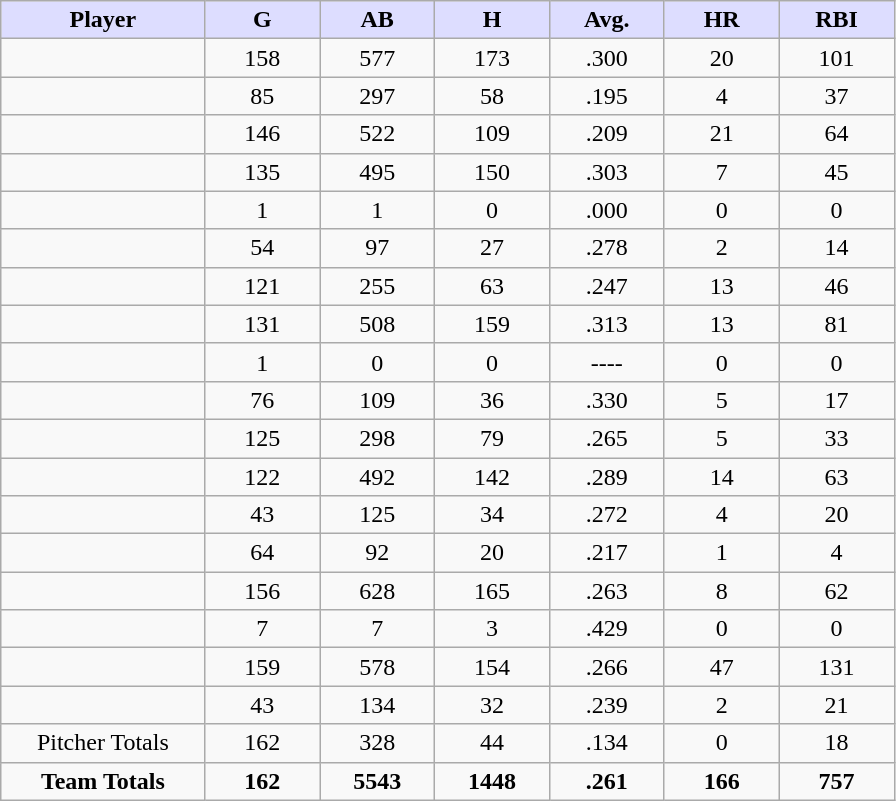<table class="wikitable sortable">
<tr align=center>
<th style="background:#ddf; width:16%;">Player</th>
<th style="background:#ddf; width:9%;">G</th>
<th style="background:#ddf; width:9%;">AB</th>
<th style="background:#ddf; width:9%;">H</th>
<th style="background:#ddf; width:9%;">Avg.</th>
<th style="background:#ddf; width:9%;">HR</th>
<th style="background:#ddf; width:9%;">RBI</th>
</tr>
<tr align=center>
<td></td>
<td>158</td>
<td>577</td>
<td>173</td>
<td>.300</td>
<td>20</td>
<td>101</td>
</tr>
<tr align=center>
<td></td>
<td>85</td>
<td>297</td>
<td>58</td>
<td>.195</td>
<td>4</td>
<td>37</td>
</tr>
<tr align=center>
<td></td>
<td>146</td>
<td>522</td>
<td>109</td>
<td>.209</td>
<td>21</td>
<td>64</td>
</tr>
<tr align=center>
<td></td>
<td>135</td>
<td>495</td>
<td>150</td>
<td>.303</td>
<td>7</td>
<td>45</td>
</tr>
<tr align=center>
<td></td>
<td>1</td>
<td>1</td>
<td>0</td>
<td>.000</td>
<td>0</td>
<td>0</td>
</tr>
<tr align=center>
<td></td>
<td>54</td>
<td>97</td>
<td>27</td>
<td>.278</td>
<td>2</td>
<td>14</td>
</tr>
<tr align=center>
<td></td>
<td>121</td>
<td>255</td>
<td>63</td>
<td>.247</td>
<td>13</td>
<td>46</td>
</tr>
<tr align=center>
<td></td>
<td>131</td>
<td>508</td>
<td>159</td>
<td>.313</td>
<td>13</td>
<td>81</td>
</tr>
<tr align=center>
<td></td>
<td>1</td>
<td>0</td>
<td>0</td>
<td>----</td>
<td>0</td>
<td>0</td>
</tr>
<tr align=center>
<td></td>
<td>76</td>
<td>109</td>
<td>36</td>
<td>.330</td>
<td>5</td>
<td>17</td>
</tr>
<tr align=center>
<td></td>
<td>125</td>
<td>298</td>
<td>79</td>
<td>.265</td>
<td>5</td>
<td>33</td>
</tr>
<tr align=center>
<td></td>
<td>122</td>
<td>492</td>
<td>142</td>
<td>.289</td>
<td>14</td>
<td>63</td>
</tr>
<tr align=center>
<td></td>
<td>43</td>
<td>125</td>
<td>34</td>
<td>.272</td>
<td>4</td>
<td>20</td>
</tr>
<tr align=center>
<td></td>
<td>64</td>
<td>92</td>
<td>20</td>
<td>.217</td>
<td>1</td>
<td>4</td>
</tr>
<tr align=center>
<td></td>
<td>156</td>
<td>628</td>
<td>165</td>
<td>.263</td>
<td>8</td>
<td>62</td>
</tr>
<tr align=center>
<td></td>
<td>7</td>
<td>7</td>
<td>3</td>
<td>.429</td>
<td>0</td>
<td>0</td>
</tr>
<tr align=center>
<td></td>
<td>159</td>
<td>578</td>
<td>154</td>
<td>.266</td>
<td>47</td>
<td>131</td>
</tr>
<tr align=center>
<td></td>
<td>43</td>
<td>134</td>
<td>32</td>
<td>.239</td>
<td>2</td>
<td>21</td>
</tr>
<tr align=center>
<td>Pitcher Totals</td>
<td>162</td>
<td>328</td>
<td>44</td>
<td>.134</td>
<td>0</td>
<td>18</td>
</tr>
<tr align=center>
<td><strong>Team Totals</strong></td>
<td><strong>162</strong></td>
<td><strong>5543</strong></td>
<td><strong>1448</strong></td>
<td><strong>.261</strong></td>
<td><strong>166</strong></td>
<td><strong>757</strong></td>
</tr>
</table>
